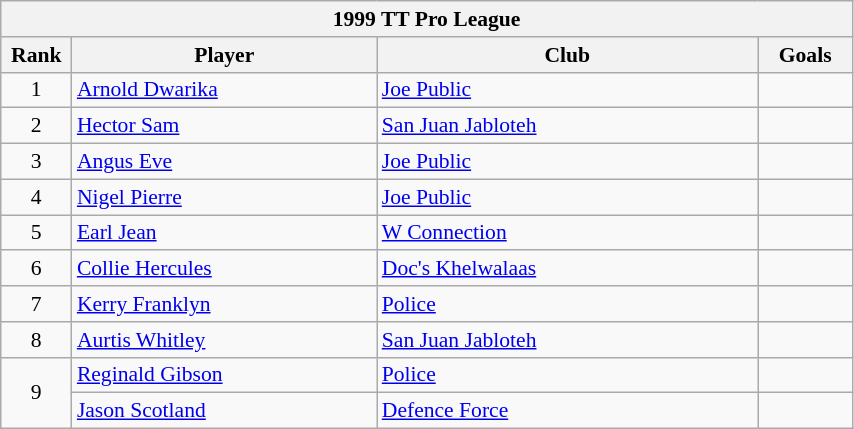<table class="collapsible wikitable collapsed" width=45%; style="font-size:90%;">
<tr>
<th colspan="4">1999 TT Pro League</th>
</tr>
<tr>
<th width=1%>Rank</th>
<th width=16%>Player</th>
<th width=20%>Club</th>
<th width=3%>Goals</th>
</tr>
<tr>
<td rowspan=1 align=center>1</td>
<td> <a href='#'>Arnold Dwarika</a></td>
<td><a href='#'>Joe Public</a></td>
<td></td>
</tr>
<tr>
<td rowspan=1 align=center>2</td>
<td> <a href='#'>Hector Sam</a></td>
<td><a href='#'>San Juan Jabloteh</a></td>
<td></td>
</tr>
<tr>
<td rowspan=1 align=center>3</td>
<td> <a href='#'>Angus Eve</a></td>
<td><a href='#'>Joe Public</a></td>
<td></td>
</tr>
<tr>
<td rowspan=1 align=center>4</td>
<td> <a href='#'>Nigel Pierre</a></td>
<td><a href='#'>Joe Public</a></td>
<td></td>
</tr>
<tr>
<td rowspan=1 align=center>5</td>
<td> <a href='#'>Earl Jean</a></td>
<td><a href='#'>W Connection</a></td>
<td></td>
</tr>
<tr>
<td rowspan=1 align=center>6</td>
<td> <a href='#'>Collie Hercules</a></td>
<td><a href='#'>Doc's Khelwalaas</a></td>
<td></td>
</tr>
<tr>
<td rowspan=1 align=center>7</td>
<td> <a href='#'>Kerry Franklyn</a></td>
<td><a href='#'>Police</a></td>
<td></td>
</tr>
<tr>
<td rowspan=1 align=center>8</td>
<td> <a href='#'>Aurtis Whitley</a></td>
<td><a href='#'>San Juan Jabloteh</a></td>
<td></td>
</tr>
<tr>
<td rowspan=2 align=center>9</td>
<td> <a href='#'>Reginald Gibson</a></td>
<td><a href='#'>Police</a></td>
<td></td>
</tr>
<tr>
<td> <a href='#'>Jason Scotland</a></td>
<td><a href='#'>Defence Force</a></td>
<td></td>
</tr>
</table>
